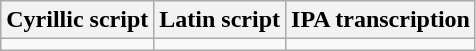<table class="wikitable">
<tr>
<th>Cyrillic script</th>
<th>Latin script</th>
<th>IPA transcription</th>
</tr>
<tr style="vertical-align:top; white-space:nowrap;">
<td></td>
<td></td>
<td></td>
</tr>
</table>
